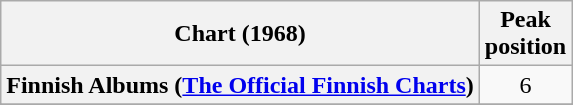<table class="wikitable sortable plainrowheaders" style="text-align:center">
<tr>
<th scope="col">Chart (1968)</th>
<th scope="col">Peak<br>position</th>
</tr>
<tr>
<th scope="row">Finnish Albums (<a href='#'>The Official Finnish Charts</a>)</th>
<td align="center">6</td>
</tr>
<tr>
</tr>
<tr>
</tr>
</table>
